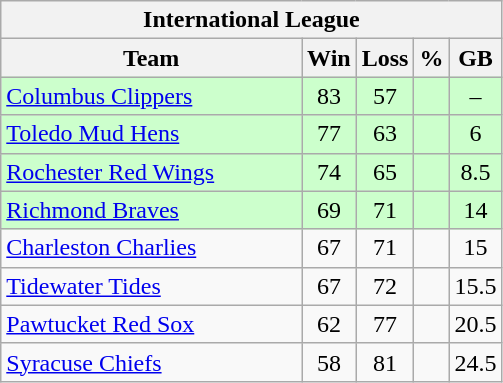<table class="wikitable">
<tr>
<th colspan="5">International League</th>
</tr>
<tr>
<th width="60%">Team</th>
<th>Win</th>
<th>Loss</th>
<th>%</th>
<th>GB</th>
</tr>
<tr align=center bgcolor=ccffcc>
<td align=left><a href='#'>Columbus Clippers</a></td>
<td>83</td>
<td>57</td>
<td></td>
<td>–</td>
</tr>
<tr align=center bgcolor=ccffcc>
<td align=left><a href='#'>Toledo Mud Hens</a></td>
<td>77</td>
<td>63</td>
<td></td>
<td>6</td>
</tr>
<tr align=center bgcolor=ccffcc>
<td align=left><a href='#'>Rochester Red Wings</a></td>
<td>74</td>
<td>65</td>
<td></td>
<td>8.5</td>
</tr>
<tr align=center bgcolor=ccffcc>
<td align=left><a href='#'>Richmond Braves</a></td>
<td>69</td>
<td>71</td>
<td></td>
<td>14</td>
</tr>
<tr align=center>
<td align=left><a href='#'>Charleston Charlies</a></td>
<td>67</td>
<td>71</td>
<td></td>
<td>15</td>
</tr>
<tr align=center>
<td align=left><a href='#'>Tidewater Tides</a></td>
<td>67</td>
<td>72</td>
<td></td>
<td>15.5</td>
</tr>
<tr align=center>
<td align=left><a href='#'>Pawtucket Red Sox</a></td>
<td>62</td>
<td>77</td>
<td></td>
<td>20.5</td>
</tr>
<tr align=center>
<td align=left><a href='#'>Syracuse Chiefs</a></td>
<td>58</td>
<td>81</td>
<td></td>
<td>24.5</td>
</tr>
</table>
